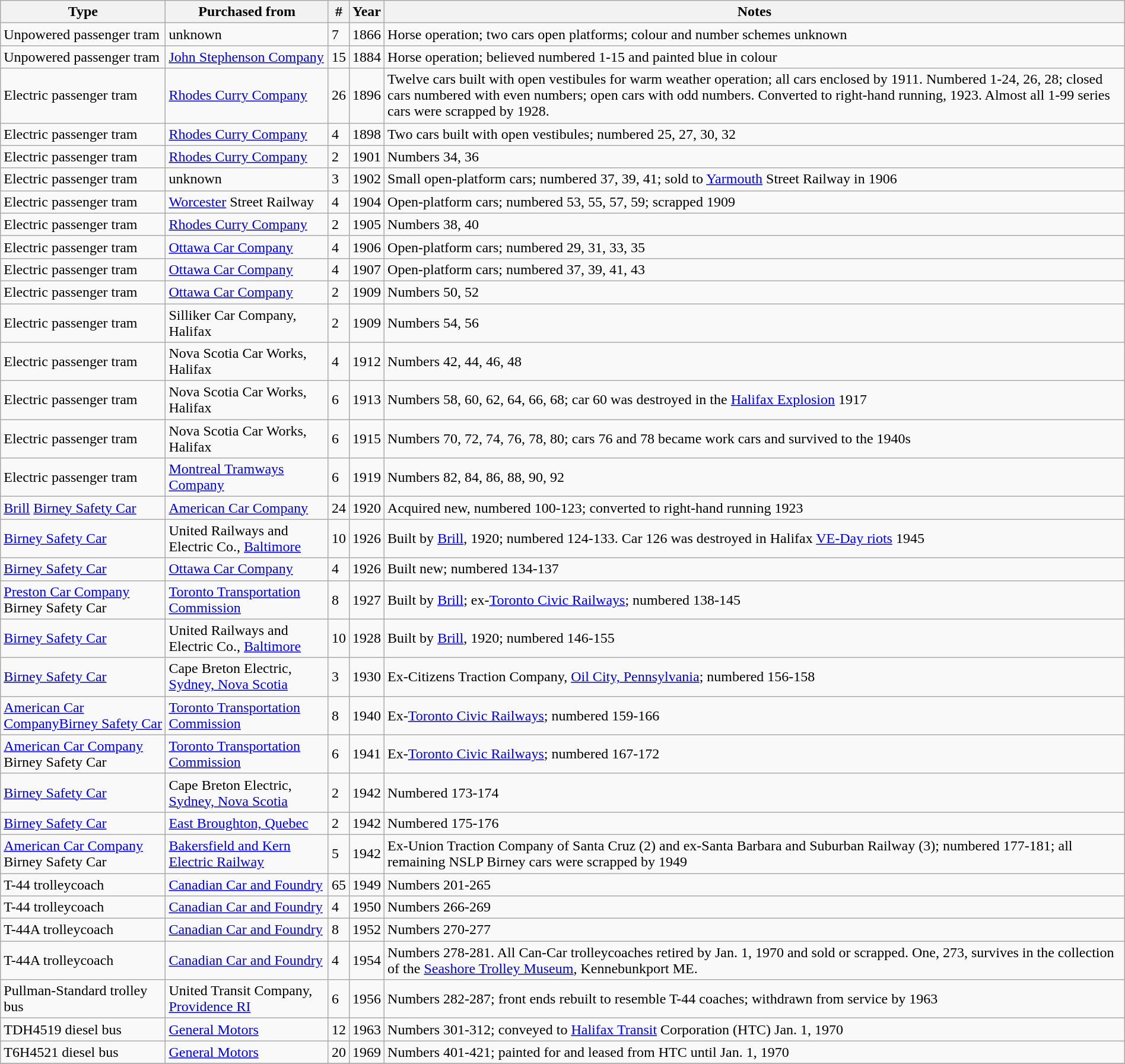<table class="wikitable" width=100%>
<tr>
<th>Type</th>
<th>Purchased from</th>
<th>#</th>
<th>Year</th>
<th>Notes</th>
</tr>
<tr>
<td>Unpowered passenger tram</td>
<td>unknown</td>
<td>7</td>
<td>1866</td>
<td>Horse operation; two cars open platforms; colour and number schemes unknown</td>
</tr>
<tr>
<td>Unpowered passenger tram</td>
<td><a href='#'>John Stephenson Company</a></td>
<td>15</td>
<td>1884</td>
<td>Horse operation; believed numbered 1-15 and painted blue in colour</td>
</tr>
<tr>
<td>Electric passenger tram</td>
<td><a href='#'>Rhodes Curry Company</a></td>
<td>26</td>
<td>1896</td>
<td>Twelve cars built with open vestibules for warm weather operation; all cars enclosed by 1911. Numbered 1-24, 26, 28; closed cars numbered with even numbers; open cars with odd numbers. Converted to right-hand running, 1923. Almost all 1-99 series cars were scrapped by 1928.</td>
</tr>
<tr>
<td>Electric passenger tram</td>
<td><a href='#'>Rhodes Curry Company</a></td>
<td>4</td>
<td>1898</td>
<td>Two cars built with open vestibules; numbered 25, 27, 30, 32</td>
</tr>
<tr>
<td>Electric passenger tram</td>
<td><a href='#'>Rhodes Curry Company</a></td>
<td>2</td>
<td>1901</td>
<td>Numbers 34, 36</td>
</tr>
<tr>
<td>Electric passenger tram</td>
<td>unknown</td>
<td>3</td>
<td>1902</td>
<td>Small open-platform cars; numbered 37, 39, 41; sold to <a href='#'>Yarmouth</a> Street Railway in 1906</td>
</tr>
<tr>
<td>Electric passenger tram</td>
<td><a href='#'>Worcester</a> Street Railway</td>
<td>4</td>
<td>1904</td>
<td>Open-platform cars; numbered 53, 55, 57, 59; scrapped 1909</td>
</tr>
<tr>
<td>Electric passenger tram</td>
<td><a href='#'>Rhodes Curry Company</a></td>
<td>2</td>
<td>1905</td>
<td>Numbers 38, 40</td>
</tr>
<tr>
<td>Electric passenger tram</td>
<td><a href='#'>Ottawa Car Company</a></td>
<td>4</td>
<td>1906</td>
<td>Open-platform cars; numbered 29, 31, 33, 35</td>
</tr>
<tr>
<td>Electric passenger tram</td>
<td><a href='#'>Ottawa Car Company</a></td>
<td>4</td>
<td>1907</td>
<td>Open-platform cars; numbered 37, 39, 41, 43</td>
</tr>
<tr>
<td>Electric passenger tram</td>
<td><a href='#'>Ottawa Car Company</a></td>
<td>2</td>
<td>1909</td>
<td>Numbers 50, 52</td>
</tr>
<tr>
<td>Electric passenger tram</td>
<td>Silliker Car Company, Halifax</td>
<td>2</td>
<td>1909</td>
<td>Numbers 54, 56</td>
</tr>
<tr>
<td>Electric passenger tram</td>
<td>Nova Scotia Car Works, Halifax</td>
<td>4</td>
<td>1912</td>
<td>Numbers 42, 44, 46, 48</td>
</tr>
<tr>
<td>Electric passenger tram</td>
<td>Nova Scotia Car Works, Halifax</td>
<td>6</td>
<td>1913</td>
<td>Numbers 58, 60, 62, 64, 66, 68; car 60 was destroyed in the <a href='#'>Halifax Explosion</a> 1917</td>
</tr>
<tr>
<td>Electric passenger tram</td>
<td>Nova Scotia Car Works, Halifax</td>
<td>6</td>
<td>1915</td>
<td>Numbers 70, 72, 74, 76, 78, 80; cars 76 and 78 became work cars and survived to the 1940s</td>
</tr>
<tr>
<td>Electric passenger tram</td>
<td><a href='#'>Montreal Tramways Company</a></td>
<td>6</td>
<td>1919</td>
<td>Numbers 82, 84, 86, 88, 90, 92</td>
</tr>
<tr>
<td><a href='#'>Brill</a> <a href='#'>Birney Safety Car</a></td>
<td><a href='#'>American Car Company</a></td>
<td>24</td>
<td>1920</td>
<td>Acquired new, numbered 100-123; converted to right-hand running 1923</td>
</tr>
<tr>
<td><a href='#'>Birney Safety Car</a></td>
<td>United Railways and Electric Co., <a href='#'>Baltimore</a></td>
<td>10</td>
<td>1926</td>
<td>Built by <a href='#'>Brill</a>, 1920; numbered 124-133. Car 126 was destroyed in Halifax <a href='#'>VE-Day riots</a> 1945</td>
</tr>
<tr>
<td><a href='#'>Birney Safety Car</a></td>
<td><a href='#'>Ottawa Car Company</a></td>
<td>4</td>
<td>1926</td>
<td>Built new; numbered 134-137</td>
</tr>
<tr>
<td><a href='#'>Preston Car Company</a> Birney Safety Car</td>
<td><a href='#'>Toronto Transportation Commission</a></td>
<td>8</td>
<td>1927</td>
<td>Built by <a href='#'>Brill</a>; ex-<a href='#'>Toronto Civic Railways</a>; numbered 138-145</td>
</tr>
<tr>
<td><a href='#'>Birney Safety Car</a></td>
<td>United Railways and Electric Co., <a href='#'>Baltimore</a></td>
<td>10</td>
<td>1928</td>
<td>Built by <a href='#'>Brill</a>, 1920; numbered 146-155</td>
</tr>
<tr>
<td><a href='#'>Birney Safety Car</a></td>
<td>Cape Breton Electric, <a href='#'>Sydney, Nova Scotia</a></td>
<td>3</td>
<td>1930</td>
<td>Ex-Citizens Traction Company, <a href='#'>Oil City, Pennsylvania</a>; numbered 156-158</td>
</tr>
<tr>
<td><a href='#'>American Car Company</a><a href='#'>Birney Safety Car</a></td>
<td><a href='#'>Toronto Transportation Commission</a></td>
<td>8</td>
<td>1940</td>
<td>Ex-<a href='#'>Toronto Civic Railways</a>; numbered 159-166</td>
</tr>
<tr>
<td><a href='#'>American Car Company</a> Birney Safety Car</td>
<td><a href='#'>Toronto Transportation Commission</a></td>
<td>6</td>
<td>1941</td>
<td>Ex-<a href='#'>Toronto Civic Railways</a>; numbered 167-172</td>
</tr>
<tr>
<td><a href='#'>Birney Safety Car</a></td>
<td>Cape Breton Electric, <a href='#'>Sydney, Nova Scotia</a></td>
<td>2</td>
<td>1942</td>
<td>Numbered 173-174</td>
</tr>
<tr>
<td><a href='#'>Birney Safety Car</a></td>
<td><a href='#'>East Broughton, Quebec</a></td>
<td>2</td>
<td>1942</td>
<td>Numbered 175-176</td>
</tr>
<tr>
<td><a href='#'>American Car Company</a> Birney Safety Car</td>
<td><a href='#'>Bakersfield and Kern Electric Railway</a></td>
<td>5</td>
<td>1942</td>
<td>Ex-Union Traction Company of Santa Cruz (2) and ex-Santa Barbara and Suburban Railway (3); numbered 177-181; all remaining NSLP Birney cars were scrapped by 1949</td>
</tr>
<tr>
<td>T-44 trolleycoach</td>
<td><a href='#'>Canadian Car and Foundry</a></td>
<td>65</td>
<td>1949</td>
<td>Numbers 201-265</td>
</tr>
<tr>
<td>T-44 trolleycoach</td>
<td><a href='#'>Canadian Car and Foundry</a></td>
<td>4</td>
<td>1950</td>
<td>Numbers 266-269</td>
</tr>
<tr>
<td>T-44A trolleycoach</td>
<td><a href='#'>Canadian Car and Foundry</a></td>
<td>8</td>
<td>1952</td>
<td>Numbers 270-277</td>
</tr>
<tr>
<td>T-44A trolleycoach</td>
<td><a href='#'>Canadian Car and Foundry</a></td>
<td>4</td>
<td>1954</td>
<td>Numbers 278-281. All Can-Car trolleycoaches retired by Jan. 1, 1970 and sold or scrapped. One, 273, survives in the collection of the <a href='#'>Seashore Trolley Museum</a>, Kennebunkport ME.</td>
</tr>
<tr>
<td>Pullman-Standard trolley bus</td>
<td>United Transit Company, <a href='#'>Providence RI</a></td>
<td>6</td>
<td>1956</td>
<td>Numbers 282-287; front ends rebuilt to resemble T-44 coaches; withdrawn from service by 1963</td>
</tr>
<tr>
<td>TDH4519 diesel bus</td>
<td><a href='#'>General Motors</a></td>
<td>12</td>
<td>1963</td>
<td>Numbers 301-312; conveyed to <a href='#'>Halifax Transit</a> Corporation (HTC) Jan. 1, 1970</td>
</tr>
<tr>
<td>T6H4521 diesel bus</td>
<td><a href='#'>General Motors</a></td>
<td>20</td>
<td>1969</td>
<td>Numbers 401-421; painted for and leased from HTC until Jan. 1, 1970</td>
</tr>
<tr>
</tr>
</table>
